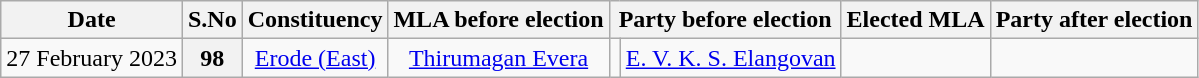<table class="wikitable sortable" style="text-align:center;">
<tr>
<th>Date</th>
<th>S.No</th>
<th>Constituency</th>
<th>MLA before election</th>
<th colspan="2">Party before election</th>
<th>Elected MLA</th>
<th colspan="2">Party after election</th>
</tr>
<tr>
<td>27 February 2023</td>
<th>98</th>
<td><a href='#'>Erode (East)</a></td>
<td><a href='#'>Thirumagan Evera</a></td>
<td></td>
<td><a href='#'>E. V. K. S. Elangovan</a></td>
<td></td>
</tr>
</table>
